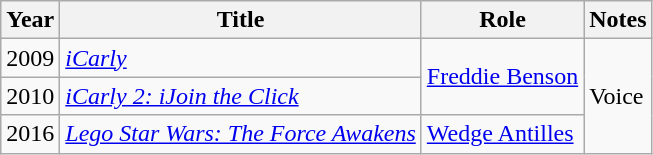<table class="wikitable sortable">
<tr>
<th>Year</th>
<th>Title</th>
<th>Role</th>
<th>Notes</th>
</tr>
<tr>
<td>2009</td>
<td><em><a href='#'>iCarly</a></em></td>
<td rowspan=2><a href='#'>Freddie Benson</a></td>
<td rowspan=3>Voice</td>
</tr>
<tr>
<td>2010</td>
<td><em><a href='#'>iCarly 2: iJoin the Click</a></em></td>
</tr>
<tr>
<td>2016</td>
<td><em><a href='#'>Lego Star Wars: The Force Awakens</a></em></td>
<td><a href='#'>Wedge Antilles</a></td>
</tr>
</table>
